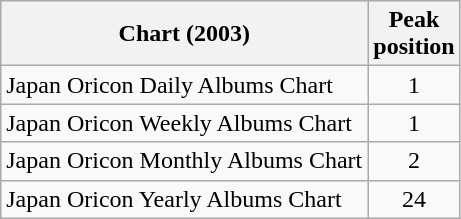<table class="wikitable sortable">
<tr>
<th>Chart (2003)</th>
<th>Peak<br>position</th>
</tr>
<tr>
<td>Japan Oricon Daily Albums Chart</td>
<td align="center">1</td>
</tr>
<tr>
<td>Japan Oricon Weekly Albums Chart</td>
<td align="center">1</td>
</tr>
<tr>
<td>Japan Oricon Monthly Albums Chart</td>
<td align="center">2</td>
</tr>
<tr>
<td>Japan Oricon Yearly Albums Chart</td>
<td align="center">24</td>
</tr>
</table>
